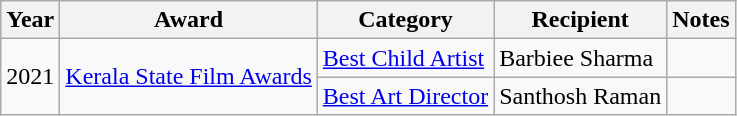<table class="wikitable">
<tr>
<th>Year</th>
<th>Award</th>
<th>Category</th>
<th>Recipient</th>
<th>Notes</th>
</tr>
<tr>
<td rowspan=3>2021</td>
<td rowspan=3><a href='#'>Kerala State Film Awards</a></td>
<td><a href='#'>Best Child Artist</a></td>
<td>Barbiee Sharma</td>
<td></td>
</tr>
<tr>
<td><a href='#'>Best Art Director</a></td>
<td>Santhosh Raman</td>
<td></td>
</tr>
</table>
